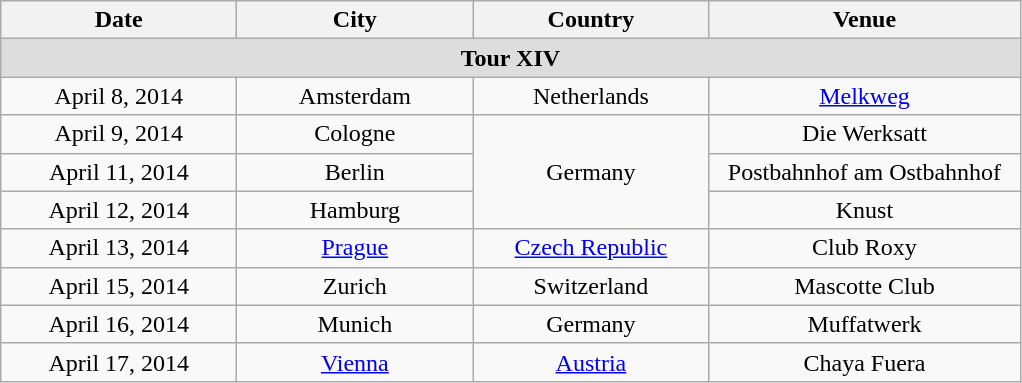<table class="wikitable" style="text-align:center;">
<tr>
<th width="150">Date</th>
<th width="150">City</th>
<th width="150">Country</th>
<th width="200">Venue</th>
</tr>
<tr bgcolor="#DDDDDD">
<td colspan=7><strong>Tour XIV</strong></td>
</tr>
<tr>
<td>April 8, 2014</td>
<td>Amsterdam</td>
<td>Netherlands</td>
<td><a href='#'>Melkweg</a></td>
</tr>
<tr>
<td>April 9, 2014</td>
<td>Cologne</td>
<td rowspan="3">Germany</td>
<td>Die Werksatt</td>
</tr>
<tr>
<td>April 11, 2014</td>
<td>Berlin</td>
<td>Postbahnhof am Ostbahnhof</td>
</tr>
<tr>
<td>April 12, 2014</td>
<td>Hamburg</td>
<td>Knust</td>
</tr>
<tr>
<td>April 13, 2014</td>
<td><a href='#'>Prague</a></td>
<td><a href='#'>Czech Republic</a></td>
<td>Club Roxy</td>
</tr>
<tr>
<td>April 15, 2014</td>
<td>Zurich</td>
<td>Switzerland</td>
<td>Mascotte Club</td>
</tr>
<tr>
<td>April 16, 2014</td>
<td>Munich</td>
<td>Germany</td>
<td>Muffatwerk</td>
</tr>
<tr>
<td>April 17, 2014</td>
<td><a href='#'>Vienna</a></td>
<td><a href='#'>Austria</a></td>
<td>Chaya Fuera</td>
</tr>
</table>
